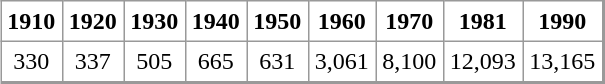<table align="center" rules="all" cellspacing="0" cellpadding="4" style="border: 1px solid #999; border-right: 2px solid #999; border-bottom:2px solid #999">
<tr>
<th>1910</th>
<th>1920</th>
<th>1930</th>
<th>1940</th>
<th>1950</th>
<th>1960</th>
<th>1970</th>
<th>1981</th>
<th>1990</th>
</tr>
<tr>
<td align=center>330</td>
<td align=center>337</td>
<td align=center>505</td>
<td align=center>665</td>
<td align=center>631</td>
<td align=center>3,061</td>
<td align=center>8,100</td>
<td align=center>12,093</td>
<td align=center>13,165</td>
</tr>
</table>
